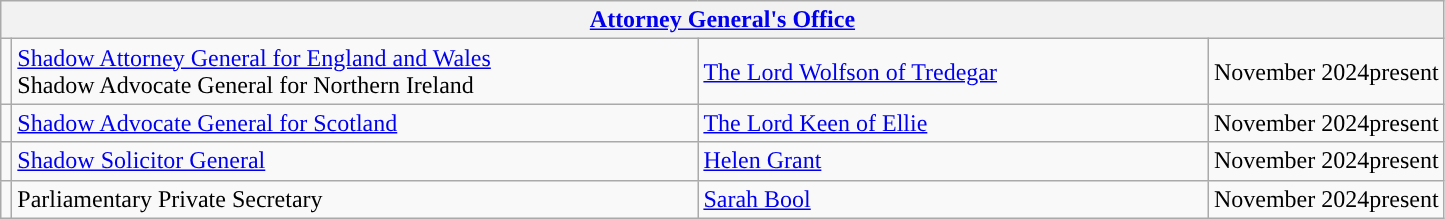<table class="wikitable">
<tr>
<th colspan="4"><a href='#'>Attorney General's Office</a></th>
</tr>
<tr>
<td style="background: "></td>
<td style="width: 450px;"><a href='#'>Shadow Attorney General for England and Wales</a><br>Shadow Advocate General for Northern Ireland</td>
<td style="width: 333px;"><a href='#'>The Lord Wolfson of Tredegar</a></td>
<td>November 2024present</td>
</tr>
<tr>
<td style="background: "></td>
<td><a href='#'>Shadow Advocate General for Scotland</a></td>
<td><a href='#'>The Lord Keen of Ellie</a></td>
<td>November 2024present</td>
</tr>
<tr>
<td style="background: "></td>
<td><a href='#'>Shadow Solicitor General</a></td>
<td><a href='#'>Helen Grant</a></td>
<td>November 2024present</td>
</tr>
<tr>
<td style="background: "></td>
<td>Parliamentary Private Secretary</td>
<td><a href='#'>Sarah Bool</a></td>
<td>November 2024present</td>
</tr>
</table>
